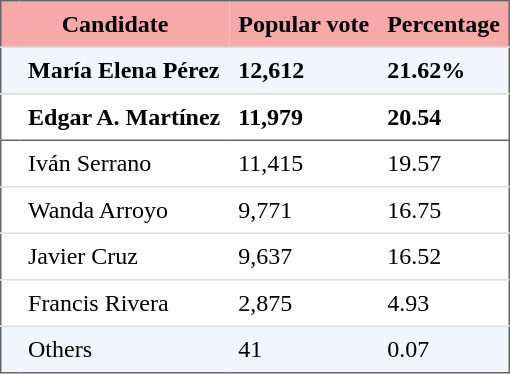<table style="border: 1px solid #666666; border-collapse: collapse" align="center" cellpadding="6">
<tr style="background-color: #F5A9A9">
<th colspan="2">Candidate</th>
<th>Popular vote</th>
<th>Percentage</th>
</tr>
<tr style="background-color: #F0F5FE">
<td style="border-top: 1px solid #DDDDDD"></td>
<td style="border-top: 1px solid #DDDDDD"><strong>María Elena Pérez</strong></td>
<td style="border-top: 1px solid #DDDDDD"><strong>12,612</strong></td>
<td style="border-top: 1px solid #DDDDDD"><strong>21.62%</strong></td>
</tr>
<tr>
<td style="border-top: 1px solid #DDDDDD"></td>
<td style="border-top: 1px solid #DDDDDD"><strong>Edgar A. Martínez</strong></td>
<td style="border-top: 1px solid #DDDDDD"><strong>11,979</strong></td>
<td style="border-top: 1px solid #DDDDDD"><strong>20.54</strong></td>
</tr>
<tr>
<td style="border-top: 1px solid #666666"></td>
<td style="border-top: 1px solid #666666">Iván Serrano</td>
<td style="border-top: 1px solid #666666">11,415</td>
<td style="border-top: 1px solid #666666">19.57</td>
</tr>
<tr>
<td style="border-top: 1px solid #DDDDDD"></td>
<td style="border-top: 1px solid #DDDDDD">Wanda Arroyo</td>
<td style="border-top: 1px solid #DDDDDD">9,771</td>
<td style="border-top: 1px solid #DDDDDD">16.75</td>
</tr>
<tr>
<td style="border-top: 1px solid #DDDDDD"></td>
<td style="border-top: 1px solid #DDDDDD">Javier Cruz</td>
<td style="border-top: 1px solid #DDDDDD">9,637</td>
<td style="border-top: 1px solid #DDDDDD">16.52</td>
</tr>
<tr>
<td style="border-top: 1px solid #DDDDDD"></td>
<td style="border-top: 1px solid #DDDDDD">Francis Rivera</td>
<td style="border-top: 1px solid #DDDDDD">2,875</td>
<td style="border-top: 1px solid #DDDDDD">4.93</td>
</tr>
<tr style="background-color: #F0F5FE">
<td style="border-top: 1px solid #DDDDDD"></td>
<td style="border-top: 1px solid #DDDDDD">Others</td>
<td style="border-top: 1px solid #DDDDDD">41</td>
<td style="border-top: 1px solid #DDDDDD">0.07</td>
</tr>
</table>
